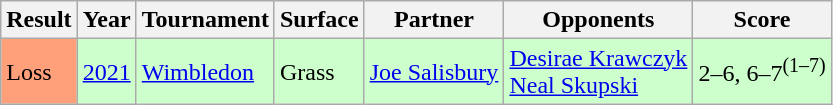<table class="sortable wikitable">
<tr>
<th>Result</th>
<th>Year</th>
<th>Tournament</th>
<th>Surface</th>
<th>Partner</th>
<th>Opponents</th>
<th class="unsortable">Score</th>
</tr>
<tr bgcolor=#CCFFCC>
<td bgcolor=#ffa07a>Loss</td>
<td><a href='#'>2021</a></td>
<td><a href='#'>Wimbledon</a></td>
<td>Grass</td>
<td> <a href='#'>Joe Salisbury</a></td>
<td> <a href='#'>Desirae Krawczyk</a><br> <a href='#'>Neal Skupski</a></td>
<td>2–6, 6–7<sup>(1–7)</sup></td>
</tr>
</table>
